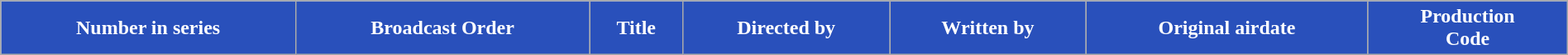<table class="wikitable plainrowheaders" style="width: 100%; margin-right: 0;">
<tr>
<th style="background: #2950BB; color: #ffffff;">Number in series</th>
<th style="background: #2950BB; color: #ffffff;">Broadcast Order</th>
<th style="background: #2950BB; color: #ffffff;">Title</th>
<th style="background: #2950BB; color: #ffffff;">Directed by</th>
<th style="background: #2950BB; color: #ffffff;">Written by</th>
<th style="background: #2950BB; color: #ffffff;">Original airdate</th>
<th style="background: #2950BB; color: #ffffff;">Production<br>Code<br>













</th>
</tr>
</table>
